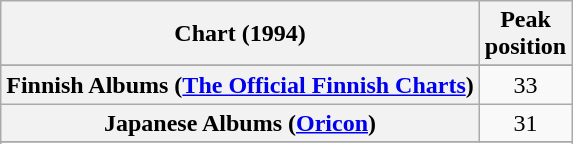<table class="wikitable sortable plainrowheaders" style="text-align:center">
<tr>
<th scope="col">Chart (1994)</th>
<th scope="col">Peak<br>position</th>
</tr>
<tr>
</tr>
<tr>
<th scope="row">Finnish Albums (<a href='#'>The Official Finnish Charts</a>)</th>
<td align="center">33</td>
</tr>
<tr>
<th scope="row">Japanese Albums (<a href='#'>Oricon</a>)</th>
<td>31</td>
</tr>
<tr>
</tr>
<tr>
</tr>
<tr>
</tr>
</table>
